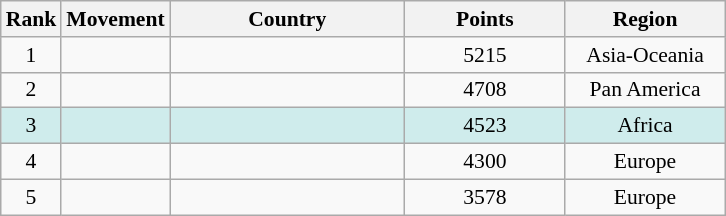<table class="wikitable" style="font-size:90%; text-align: center;">
<tr>
<th width="20">Rank</th>
<th width="20">Movement</th>
<th width="150">Country</th>
<th width="100">Points</th>
<th width="100">Region</th>
</tr>
<tr>
<td>1</td>
<td></td>
<td></td>
<td>5215</td>
<td>Asia-Oceania</td>
</tr>
<tr>
<td>2</td>
<td></td>
<td></td>
<td>4708</td>
<td>Pan America</td>
</tr>
<tr valign="top" bgcolor="#cfecec">
<td>3</td>
<td></td>
<td></td>
<td>4523</td>
<td>Africa</td>
</tr>
<tr>
<td>4</td>
<td></td>
<td></td>
<td>4300</td>
<td>Europe</td>
</tr>
<tr>
<td>5</td>
<td></td>
<td></td>
<td>3578</td>
<td>Europe</td>
</tr>
</table>
